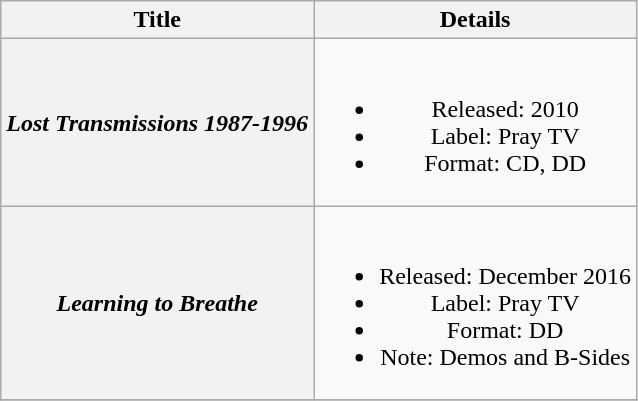<table class="wikitable plainrowheaders" style="text-align:center;" border="1">
<tr>
<th>Title</th>
<th>Details</th>
</tr>
<tr>
<th scope="row"><em>Lost Transmissions 1987-1996</em></th>
<td><br><ul><li>Released: 2010</li><li>Label: Pray TV</li><li>Format: CD, DD</li></ul></td>
</tr>
<tr>
<th scope="row"><em>Learning to Breathe</em></th>
<td><br><ul><li>Released: December 2016</li><li>Label: Pray TV</li><li>Format: DD</li><li>Note: Demos and B-Sides</li></ul></td>
</tr>
<tr>
</tr>
</table>
